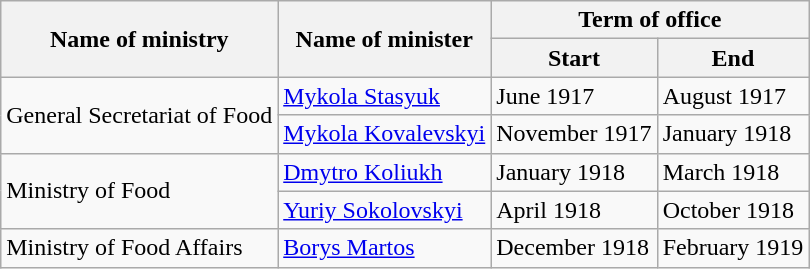<table class="wikitable">
<tr>
<th rowspan="2">Name of ministry</th>
<th rowspan="2">Name of minister</th>
<th colspan="2">Term of office</th>
</tr>
<tr>
<th>Start</th>
<th>End</th>
</tr>
<tr>
<td rowspan="2">General Secretariat of Food</td>
<td><a href='#'>Mykola Stasyuk</a></td>
<td>June 1917</td>
<td>August 1917</td>
</tr>
<tr>
<td><a href='#'>Mykola Kovalevskyi</a></td>
<td>November 1917</td>
<td>January 1918</td>
</tr>
<tr>
<td rowspan="2">Ministry of Food</td>
<td><a href='#'>Dmytro Koliukh</a></td>
<td>January 1918</td>
<td>March 1918</td>
</tr>
<tr>
<td><a href='#'>Yuriy Sokolovskyi</a></td>
<td>April 1918</td>
<td>October 1918</td>
</tr>
<tr>
<td>Ministry of Food Affairs</td>
<td><a href='#'>Borys Martos</a></td>
<td>December 1918</td>
<td>February 1919</td>
</tr>
</table>
